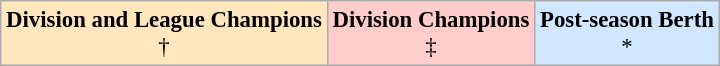<table class="wikitable" style="font-size: 95%; text-align:center;">
<tr>
<td align="center" bgcolor="#FFE6BD"><strong>Division and League Champions</strong><br>†</td>
<td align="center" bgcolor="#FFCCCC"><strong>Division Champions</strong><br>‡</td>
<td align="center" bgcolor="#D0E7FF"><strong>Post-season Berth</strong><br>*</td>
</tr>
</table>
